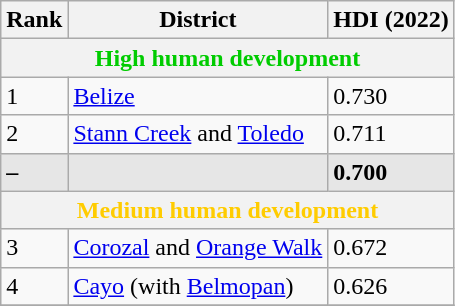<table class="wikitable sortable">
<tr>
<th class="sort">Rank</th>
<th class="sort">District</th>
<th class="sort">HDI (2022)</th>
</tr>
<tr>
<th colspan="3" style="color:#0c0;">High human development</th>
</tr>
<tr>
<td>1</td>
<td style="text-align:left"><a href='#'>Belize</a></td>
<td>0.730</td>
</tr>
<tr>
<td>2</td>
<td style="text-align:left"><a href='#'>Stann Creek</a> and <a href='#'>Toledo</a></td>
<td>0.711</td>
</tr>
<tr style="background:#e6e6e6">
<td><strong>–</strong></td>
<td style="text-align:left"><strong></strong></td>
<td><strong>0.700</strong></td>
</tr>
<tr>
<th colspan="3" style="color:#fc0;">Medium human development</th>
</tr>
<tr>
<td>3</td>
<td style="text-align:left"><a href='#'>Corozal</a> and <a href='#'>Orange Walk</a></td>
<td>0.672</td>
</tr>
<tr>
<td>4</td>
<td style="text-align:left"><a href='#'>Cayo</a> (with <a href='#'>Belmopan</a>)</td>
<td>0.626</td>
</tr>
<tr>
</tr>
</table>
